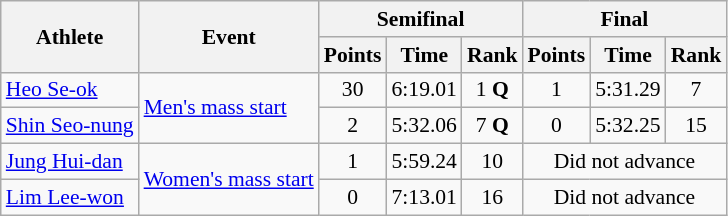<table class="wikitable" style="font-size:90%">
<tr>
<th rowspan=2>Athlete</th>
<th rowspan=2>Event</th>
<th colspan=3>Semifinal</th>
<th colspan=3>Final</th>
</tr>
<tr>
<th>Points</th>
<th>Time</th>
<th>Rank</th>
<th>Points</th>
<th>Time</th>
<th>Rank</th>
</tr>
<tr align=center>
<td align=left><a href='#'>Heo Se-ok</a></td>
<td align=left rowspan=2><a href='#'>Men's mass start</a></td>
<td>30</td>
<td>6:19.01</td>
<td>1 <strong>Q</strong></td>
<td>1</td>
<td>5:31.29</td>
<td>7</td>
</tr>
<tr align=center>
<td align=left><a href='#'>Shin Seo-nung</a></td>
<td>2</td>
<td>5:32.06</td>
<td>7 <strong>Q</strong></td>
<td>0</td>
<td>5:32.25</td>
<td>15</td>
</tr>
<tr align=center>
<td align=left><a href='#'>Jung Hui-dan</a></td>
<td align=left rowspan=2><a href='#'>Women's mass start</a></td>
<td>1</td>
<td>5:59.24</td>
<td>10</td>
<td colspan=3>Did not advance</td>
</tr>
<tr align=center>
<td align=left><a href='#'>Lim Lee-won</a></td>
<td>0</td>
<td>7:13.01</td>
<td>16</td>
<td colspan=3>Did not advance</td>
</tr>
</table>
